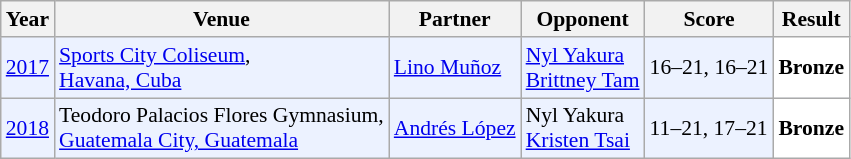<table class="sortable wikitable" style="font-size: 90%;">
<tr>
<th>Year</th>
<th>Venue</th>
<th>Partner</th>
<th>Opponent</th>
<th>Score</th>
<th>Result</th>
</tr>
<tr style="background:#ECF2FF">
<td align="center"><a href='#'>2017</a></td>
<td align="left"><a href='#'>Sports City Coliseum</a>,<br><a href='#'>Havana, Cuba</a></td>
<td align="left"> <a href='#'>Lino Muñoz</a></td>
<td align="left"> <a href='#'>Nyl Yakura</a> <br>  <a href='#'>Brittney Tam</a></td>
<td align="left">16–21, 16–21</td>
<td style="text-align:left; background:white"> <strong>Bronze</strong></td>
</tr>
<tr style="background:#ECF2FF">
<td align="center"><a href='#'>2018</a></td>
<td align="left">Teodoro Palacios Flores Gymnasium,<br><a href='#'>Guatemala City, Guatemala</a></td>
<td align="left"> <a href='#'>Andrés López</a></td>
<td align="left"> Nyl Yakura <br>  <a href='#'>Kristen Tsai</a></td>
<td align="left">11–21, 17–21</td>
<td style="text-align:left; background:white"> <strong>Bronze</strong></td>
</tr>
</table>
